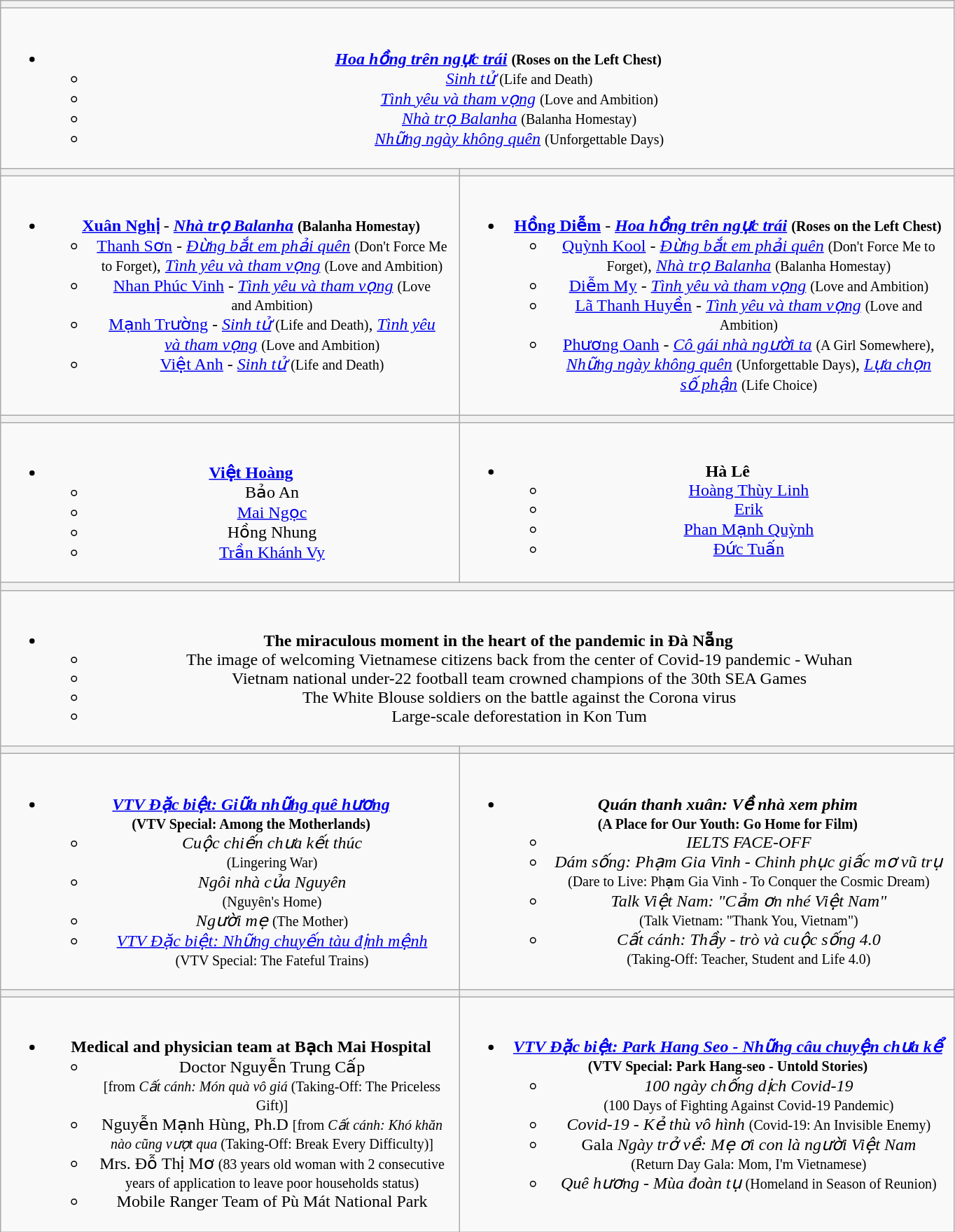<table class="wikitable" style="text-align:center; width:71.9%;">
<tr>
<th colspan="2" style="width=" 100% "></th>
</tr>
<tr>
<td colspan="2" style="width=" 100% "><br><ul><li><strong><em><a href='#'>Hoa hồng trên ngực trái</a></em></strong> <small><strong>(Roses on the Left Chest)</strong></small><ul><li><em><a href='#'>Sinh tử</a></em> <small>(Life and Death)</small></li><li><em><a href='#'>Tình yêu và tham vọng</a></em> <small>(Love and Ambition)</small></li><li><em><a href='#'>Nhà trọ Balanha</a></em> <small>(Balanha Homestay)</small></li><li><em><a href='#'>Những ngày không quên</a></em> <small>(Unforgettable Days)</small></li></ul></li></ul></td>
</tr>
<tr>
<th style="width="50%"></th>
<th style="width="50%"></th>
</tr>
<tr>
<td valign="top"><br><ul><li><strong><a href='#'>Xuân Nghị</a></strong> - <strong><em><a href='#'>Nhà trọ Balanha</a></em></strong> <small><strong>(Balanha Homestay)</strong></small><ul><li><a href='#'>Thanh Sơn</a> - <em><a href='#'>Đừng bắt em phải quên</a></em> <small>(Don't Force Me<br>to Forget)</small>, <em><a href='#'>Tình yêu và tham vọng</a></em> <small>(Love and Ambition)</small></li><li><a href='#'>Nhan Phúc Vinh</a> - <em><a href='#'>Tình yêu và tham vọng</a></em> <small>(Love<br>and Ambition)</small></li><li><a href='#'>Mạnh Trường</a> - <em><a href='#'>Sinh tử</a></em> <small>(Life and Death)</small>, <em><a href='#'>Tình yêu<br>và tham vọng</a></em> <small>(Love and Ambition)</small></li><li><a href='#'>Việt Anh</a> - <em><a href='#'>Sinh tử</a></em> <small>(Life and Death)</small></li></ul></li></ul></td>
<td valign="top"><br><ul><li><strong><a href='#'>Hồng Diễm</a></strong> - <strong><em><a href='#'>Hoa hồng trên ngực trái</a></em></strong> <small><strong>(Roses on the Left Chest)</strong></small><ul><li><a href='#'>Quỳnh Kool</a> - <em><a href='#'>Đừng bắt em phải quên</a></em> <small>(Don't Force Me to<br>Forget)</small>, <em><a href='#'>Nhà trọ Balanha</a></em> <small>(Balanha Homestay)</small></li><li><a href='#'>Diễm My</a> - <em><a href='#'>Tình yêu và tham vọng</a></em> <small>(Love and Ambition)</small></li><li><a href='#'>Lã Thanh Huyền</a> - <em><a href='#'>Tình yêu và tham vọng</a></em> <small>(Love and Ambition)</small></li><li><a href='#'>Phương Oanh</a> - <em><a href='#'>Cô gái nhà người ta</a></em> <small>(A Girl Somewhere)</small>,<br><em><a href='#'>Những ngày không quên</a></em> <small>(Unforgettable Days)</small>, <em><a href='#'>Lựa chọn<br>số phận</a></em> <small>(Life Choice)</small></li></ul></li></ul></td>
</tr>
<tr>
<th style="width="50%"></th>
<th style="width="50%"></th>
</tr>
<tr>
<td valign="top"><br><ul><li><strong><a href='#'>Việt Hoàng</a></strong><ul><li>Bảo An</li><li><a href='#'>Mai Ngọc</a></li><li>Hồng Nhung</li><li><a href='#'>Trần Khánh Vy</a></li></ul></li></ul></td>
<td valign="top"><br><ul><li><strong>Hà Lê</strong><ul><li><a href='#'>Hoàng Thùy Linh</a></li><li><a href='#'>Erik</a></li><li><a href='#'>Phan Mạnh Quỳnh</a></li><li><a href='#'>Đức Tuấn</a></li></ul></li></ul></td>
</tr>
<tr>
<th colspan="2" style="width=" 100% "></th>
</tr>
<tr>
<td colspan="2" style="width=" 100% "><br><ul><li><strong>The miraculous moment in the heart of the pandemic in Đà Nẵng</strong><ul><li>The image of welcoming Vietnamese citizens back from the center of Covid-19 pandemic - Wuhan</li><li>Vietnam national under-22 football team crowned champions of the 30th SEA Games</li><li>The White Blouse soldiers on the battle against the Corona virus</li><li>Large-scale deforestation in Kon Tum</li></ul></li></ul></td>
</tr>
<tr>
<th style="width="50%"></th>
<th style="width="50%"></th>
</tr>
<tr>
<td valign="top"><br><ul><li><strong><em><a href='#'>VTV Đặc biệt: Giữa những quê hương</a></em></strong> <br><small><strong>(VTV Special: Among the Motherlands)</strong></small><ul><li><em>Cuộc chiến chưa kết thúc</em> <br><small>(Lingering War)</small></li><li><em>Ngôi nhà của Nguyên</em> <br><small>(Nguyên's Home)</small></li><li><em>Người mẹ</em> <small>(The Mother)</small></li><li><em><a href='#'>VTV Đặc biệt: Những chuyến tàu định mệnh</a></em> <br><small>(VTV Special: The Fateful Trains)</small></li></ul></li></ul></td>
<td valign="top"><br><ul><li><strong><em>Quán thanh xuân: Về nhà xem phim</em></strong> <br><small><strong>(A Place for Our Youth: Go Home for Film)</strong></small><ul><li><em>IELTS FACE-OFF</em></li><li><em>Dám sống: Phạm Gia Vinh - Chinh phục giấc mơ vũ trụ</em> <br><small>(Dare to Live: Phạm Gia Vinh - To Conquer the Cosmic Dream)</small></li><li><em>Talk Việt Nam: "Cảm ơn nhé Việt Nam"</em> <br><small>(Talk Vietnam: "Thank You, Vietnam")</small></li><li><em>Cất cánh: Thầy - trò và cuộc sống 4.0</em> <br><small>(Taking-Off: Teacher, Student and Life 4.0)</small></li></ul></li></ul></td>
</tr>
<tr>
<th style="width="50%"></th>
<th style="width="50%"></th>
</tr>
<tr>
<td valign="top"><br><ul><li><strong>Medical and physician team at Bạch Mai Hospital</strong><ul><li>Doctor Nguyễn Trung Cấp <br><small>[from <em>Cất cánh: Món quà vô giá</em> (Taking-Off: The Priceless Gift)]</small></li><li>Nguyễn Mạnh Hùng, Ph.D <small>[from <em>Cất cánh: Khó khăn<br>nào cũng vượt qua</em> (Taking-Off: Break Every Difficulty)]</small></li><li>Mrs. Đỗ Thị Mơ <small>(83 years old woman with 2 consecutive<br>years of application to leave poor households status)</small></li><li>Mobile Ranger Team of Pù Mát National Park</li></ul></li></ul></td>
<td valign="top"><br><ul><li><strong><em><a href='#'>VTV Đặc biệt: Park Hang Seo - Những câu chuyện chưa kể</a></em></strong> <br><small><strong>(VTV Special: Park Hang-seo - Untold Stories)</strong></small><ul><li><em>100 ngày chống dịch Covid-19</em> <br><small>(100 Days of Fighting Against Covid-19 Pandemic)</small></li><li><em>Covid-19 - Kẻ thù vô hình</em> <small>(Covid-19: An Invisible Enemy)</small></li><li>Gala <em>Ngày trở về: Mẹ ơi con là người Việt Nam</em> <br><small>(Return Day Gala: Mom, I'm Vietnamese)</small></li><li><em>Quê hương - Mùa đoàn tụ</em> <small>(Homeland in Season of Reunion)</small></li></ul></li></ul></td>
</tr>
</table>
